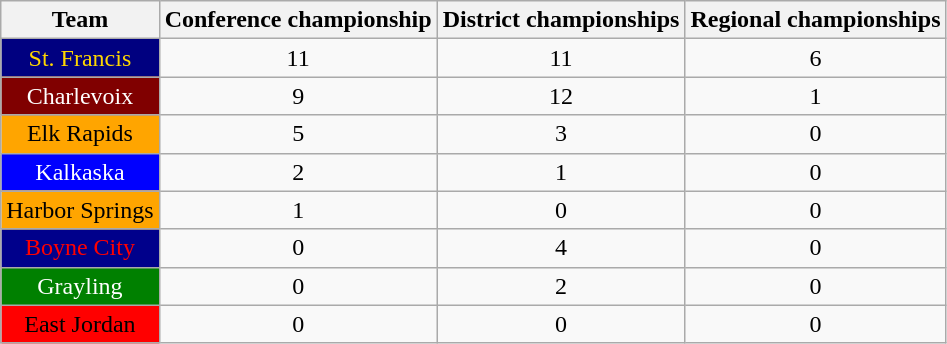<table class="wikitable sortable" style="text-align:center">
<tr>
<th>Team</th>
<th>Conference championship</th>
<th>District championships</th>
<th>Regional championships</th>
</tr>
<tr>
<td !align=center style="background:navy;color:gold">St. Francis</td>
<td>11</td>
<td>11</td>
<td>6</td>
</tr>
<tr>
<td !align=center style="background:maroon;color:white">Charlevoix</td>
<td>9</td>
<td>12</td>
<td>1</td>
</tr>
<tr>
<td !align=center style="background:orange;color:black">Elk Rapids</td>
<td>5</td>
<td>3</td>
<td>0</td>
</tr>
<tr>
<td !align=center style="background:blue;color:white">Kalkaska</td>
<td>2</td>
<td>1</td>
<td>0</td>
</tr>
<tr>
<td !align=center style="background:orange;color:black">Harbor Springs</td>
<td>1</td>
<td>0</td>
<td>0</td>
</tr>
<tr>
<td !align=center style="background:darkblue;color:red">Boyne City</td>
<td>0</td>
<td>4</td>
<td>0</td>
</tr>
<tr>
<td !align=center style="background:green;color:white">Grayling</td>
<td>0</td>
<td>2</td>
<td>0</td>
</tr>
<tr>
<td !align=center style="background:red;color:black">East Jordan</td>
<td>0</td>
<td>0</td>
<td>0</td>
</tr>
</table>
